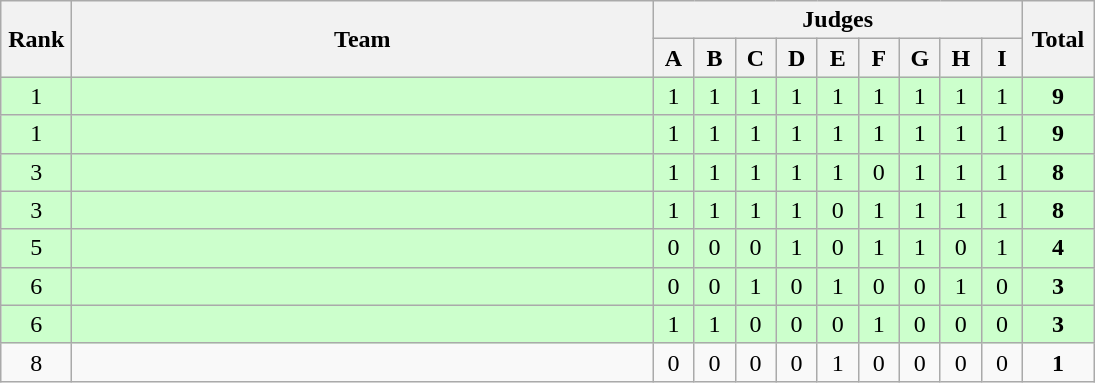<table class=wikitable style="text-align:center">
<tr>
<th rowspan="2" width=40>Rank</th>
<th rowspan="2" width=380>Team</th>
<th colspan="9">Judges</th>
<th rowspan="2" width=40>Total</th>
</tr>
<tr>
<th width=20>A</th>
<th width=20>B</th>
<th width=20>C</th>
<th width=20>D</th>
<th width=20>E</th>
<th width=20>F</th>
<th width=20>G</th>
<th width=20>H</th>
<th width=20>I</th>
</tr>
<tr bgcolor="ccffcc">
<td>1</td>
<td align=left></td>
<td>1</td>
<td>1</td>
<td>1</td>
<td>1</td>
<td>1</td>
<td>1</td>
<td>1</td>
<td>1</td>
<td>1</td>
<td><strong>9</strong></td>
</tr>
<tr bgcolor="ccffcc">
<td>1</td>
<td align=left></td>
<td>1</td>
<td>1</td>
<td>1</td>
<td>1</td>
<td>1</td>
<td>1</td>
<td>1</td>
<td>1</td>
<td>1</td>
<td><strong>9</strong></td>
</tr>
<tr bgcolor="ccffcc">
<td>3</td>
<td align=left></td>
<td>1</td>
<td>1</td>
<td>1</td>
<td>1</td>
<td>1</td>
<td>0</td>
<td>1</td>
<td>1</td>
<td>1</td>
<td><strong>8</strong></td>
</tr>
<tr bgcolor="ccffcc">
<td>3</td>
<td align=left></td>
<td>1</td>
<td>1</td>
<td>1</td>
<td>1</td>
<td>0</td>
<td>1</td>
<td>1</td>
<td>1</td>
<td>1</td>
<td><strong>8</strong></td>
</tr>
<tr bgcolor="ccffcc">
<td>5</td>
<td align=left></td>
<td>0</td>
<td>0</td>
<td>0</td>
<td>1</td>
<td>0</td>
<td>1</td>
<td>1</td>
<td>0</td>
<td>1</td>
<td><strong>4</strong></td>
</tr>
<tr bgcolor="ccffcc">
<td>6</td>
<td align=left></td>
<td>0</td>
<td>0</td>
<td>1</td>
<td>0</td>
<td>1</td>
<td>0</td>
<td>0</td>
<td>1</td>
<td>0</td>
<td><strong>3</strong></td>
</tr>
<tr bgcolor="ccffcc">
<td>6</td>
<td align=left></td>
<td>1</td>
<td>1</td>
<td>0</td>
<td>0</td>
<td>0</td>
<td>1</td>
<td>0</td>
<td>0</td>
<td>0</td>
<td><strong>3</strong></td>
</tr>
<tr>
<td>8</td>
<td align=left></td>
<td>0</td>
<td>0</td>
<td>0</td>
<td>0</td>
<td>1</td>
<td>0</td>
<td>0</td>
<td>0</td>
<td>0</td>
<td><strong>1</strong></td>
</tr>
</table>
